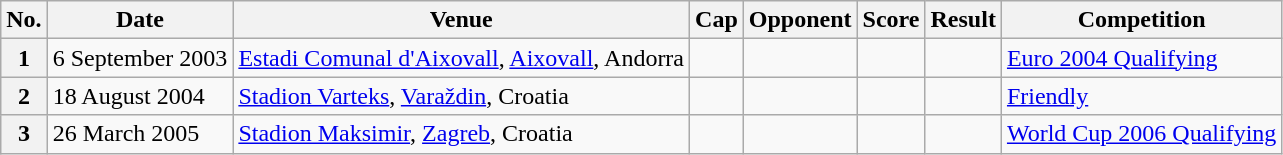<table class="wikitable">
<tr>
<th>No.</th>
<th>Date</th>
<th>Venue</th>
<th>Cap</th>
<th>Opponent</th>
<th>Score</th>
<th>Result</th>
<th>Competition</th>
</tr>
<tr>
<th>1</th>
<td>6 September 2003</td>
<td><a href='#'>Estadi Comunal d'Aixovall</a>, <a href='#'>Aixovall</a>, Andorra</td>
<td></td>
<td></td>
<td></td>
<td></td>
<td><a href='#'>Euro 2004 Qualifying</a></td>
</tr>
<tr>
<th>2</th>
<td>18 August 2004</td>
<td><a href='#'>Stadion Varteks</a>, <a href='#'>Varaždin</a>, Croatia</td>
<td></td>
<td></td>
<td></td>
<td></td>
<td><a href='#'>Friendly</a></td>
</tr>
<tr>
<th>3</th>
<td>26 March 2005</td>
<td><a href='#'>Stadion Maksimir</a>, <a href='#'>Zagreb</a>, Croatia</td>
<td></td>
<td></td>
<td></td>
<td></td>
<td><a href='#'>World Cup 2006 Qualifying</a></td>
</tr>
</table>
